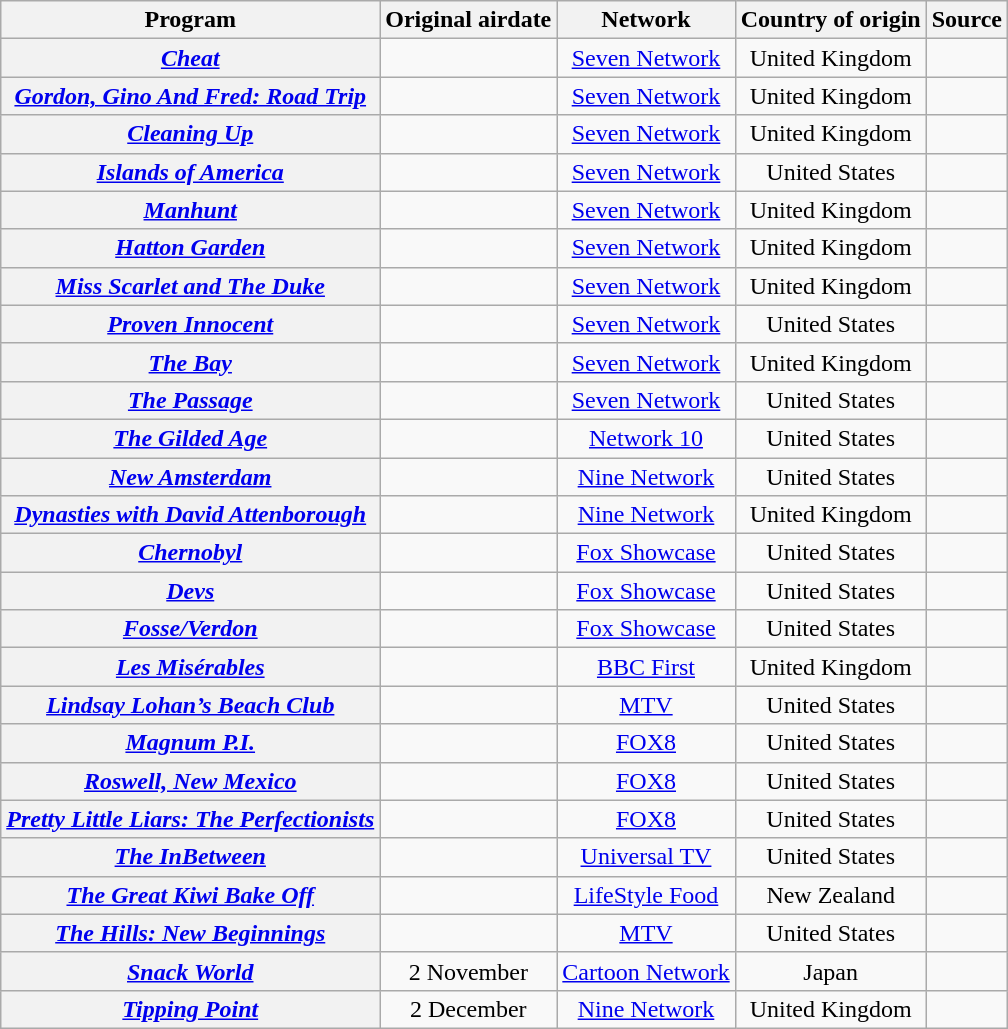<table class="wikitable plainrowheaders sortable" style="text-align:center">
<tr>
<th scope="col">Program</th>
<th scope="col">Original airdate</th>
<th scope="col">Network</th>
<th scope="col">Country of origin</th>
<th scope="col" class="unsortable">Source</th>
</tr>
<tr>
<th scope="row"><em><a href='#'>Cheat</a></em></th>
<td></td>
<td><a href='#'>Seven Network</a></td>
<td>United Kingdom</td>
<td></td>
</tr>
<tr>
<th scope="row"><em><a href='#'>Gordon, Gino And Fred: Road Trip</a></em></th>
<td></td>
<td><a href='#'>Seven Network</a></td>
<td>United Kingdom</td>
<td></td>
</tr>
<tr>
<th scope="row"><em><a href='#'>Cleaning Up</a></em></th>
<td></td>
<td><a href='#'>Seven Network</a></td>
<td>United Kingdom</td>
<td></td>
</tr>
<tr>
<th scope="row"><em><a href='#'>Islands of America</a></em></th>
<td></td>
<td><a href='#'>Seven Network</a></td>
<td>United States</td>
<td></td>
</tr>
<tr>
<th scope="row"><em><a href='#'>Manhunt</a></em></th>
<td></td>
<td><a href='#'>Seven Network</a></td>
<td>United Kingdom</td>
<td></td>
</tr>
<tr>
<th scope="row"><em><a href='#'>Hatton Garden</a></em></th>
<td></td>
<td><a href='#'>Seven Network</a></td>
<td>United Kingdom</td>
<td></td>
</tr>
<tr>
<th scope="row"><em><a href='#'>Miss Scarlet and The Duke</a></em></th>
<td></td>
<td><a href='#'>Seven Network</a></td>
<td>United Kingdom</td>
<td></td>
</tr>
<tr>
<th scope="row"><em><a href='#'>Proven Innocent</a></em></th>
<td></td>
<td><a href='#'>Seven Network</a></td>
<td>United States</td>
<td></td>
</tr>
<tr>
<th scope="row"><em><a href='#'>The Bay</a></em></th>
<td></td>
<td><a href='#'>Seven Network</a></td>
<td>United Kingdom</td>
<td></td>
</tr>
<tr>
<th scope="row"><em><a href='#'>The Passage</a></em></th>
<td></td>
<td><a href='#'>Seven Network</a></td>
<td>United States</td>
<td></td>
</tr>
<tr>
<th scope="row"><em><a href='#'>The Gilded Age</a></em></th>
<td></td>
<td><a href='#'>Network 10</a></td>
<td>United States</td>
<td></td>
</tr>
<tr>
<th scope="row"><em><a href='#'>New Amsterdam</a></em></th>
<td></td>
<td><a href='#'>Nine Network</a></td>
<td>United States</td>
<td></td>
</tr>
<tr>
<th scope="row"><em><a href='#'>Dynasties with David Attenborough</a></em></th>
<td></td>
<td><a href='#'>Nine Network</a></td>
<td>United Kingdom</td>
<td></td>
</tr>
<tr>
<th scope="row"><em><a href='#'>Chernobyl</a></em></th>
<td></td>
<td><a href='#'>Fox Showcase</a></td>
<td>United States</td>
<td></td>
</tr>
<tr>
<th scope="row"><em><a href='#'>Devs</a></em></th>
<td></td>
<td><a href='#'>Fox Showcase</a></td>
<td>United States</td>
<td></td>
</tr>
<tr>
<th scope="row"><em><a href='#'>Fosse/Verdon</a></em></th>
<td></td>
<td><a href='#'>Fox Showcase</a></td>
<td>United States</td>
<td></td>
</tr>
<tr>
<th scope="row"><em><a href='#'>Les Misérables</a></em></th>
<td></td>
<td><a href='#'>BBC First</a></td>
<td>United Kingdom</td>
<td></td>
</tr>
<tr>
<th scope="row"><em><a href='#'>Lindsay Lohan’s Beach Club</a></em></th>
<td></td>
<td><a href='#'>MTV</a></td>
<td>United States</td>
<td></td>
</tr>
<tr>
<th scope="row"><em><a href='#'>Magnum P.I.</a></em></th>
<td></td>
<td><a href='#'>FOX8</a></td>
<td>United States</td>
<td></td>
</tr>
<tr>
<th scope="row"><em><a href='#'>Roswell, New Mexico</a></em></th>
<td></td>
<td><a href='#'>FOX8</a></td>
<td>United States</td>
<td></td>
</tr>
<tr>
<th scope="row"><em><a href='#'>Pretty Little Liars: The Perfectionists</a></em></th>
<td></td>
<td><a href='#'>FOX8</a></td>
<td>United States</td>
<td></td>
</tr>
<tr>
<th scope="row"><em><a href='#'>The InBetween</a></em></th>
<td></td>
<td><a href='#'>Universal TV</a></td>
<td>United States</td>
<td></td>
</tr>
<tr>
<th scope="row"><em><a href='#'>The Great Kiwi Bake Off</a></em></th>
<td></td>
<td><a href='#'>LifeStyle Food</a></td>
<td>New Zealand</td>
<td></td>
</tr>
<tr>
<th scope="row"><em><a href='#'>The Hills: New Beginnings</a></em></th>
<td></td>
<td><a href='#'>MTV</a></td>
<td>United States</td>
<td></td>
</tr>
<tr>
<th scope="row"><em><a href='#'>Snack World</a></em></th>
<td>2 November</td>
<td><a href='#'>Cartoon Network</a></td>
<td>Japan</td>
<td></td>
</tr>
<tr>
<th scope="row"><em><a href='#'>Tipping Point</a></em></th>
<td>2 December</td>
<td><a href='#'>Nine Network</a></td>
<td>United Kingdom</td>
<td></td>
</tr>
</table>
